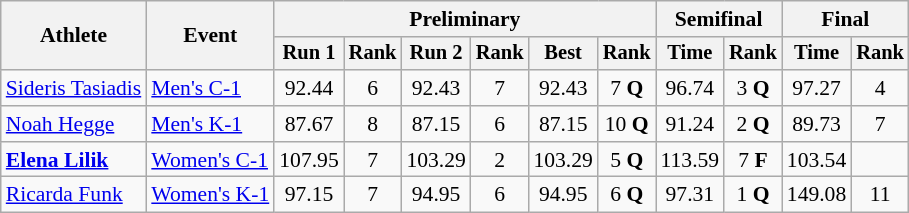<table class="wikitable" style="font-size:90%">
<tr>
<th rowspan=2>Athlete</th>
<th rowspan=2>Event</th>
<th colspan=6>Preliminary</th>
<th colspan=2>Semifinal</th>
<th colspan=2>Final</th>
</tr>
<tr style="font-size:95%">
<th>Run 1</th>
<th>Rank</th>
<th>Run 2</th>
<th>Rank</th>
<th>Best</th>
<th>Rank</th>
<th>Time</th>
<th>Rank</th>
<th>Time</th>
<th>Rank</th>
</tr>
<tr align=center>
<td align=left><a href='#'>Sideris Tasiadis</a></td>
<td align=left><a href='#'>Men's C-1</a></td>
<td>92.44</td>
<td>6</td>
<td>92.43</td>
<td>7</td>
<td>92.43</td>
<td>7 <strong>Q</strong></td>
<td>96.74</td>
<td>3 <strong>Q</strong></td>
<td>97.27</td>
<td>4</td>
</tr>
<tr align=center>
<td align=left><a href='#'>Noah Hegge</a></td>
<td align=left><a href='#'>Men's K-1</a></td>
<td>87.67</td>
<td>8</td>
<td>87.15</td>
<td>6</td>
<td>87.15</td>
<td>10 <strong>Q</strong></td>
<td>91.24</td>
<td>2 <strong>Q</strong></td>
<td>89.73</td>
<td>7</td>
</tr>
<tr align=center>
<td align=left><strong><a href='#'>Elena Lilik</a></strong></td>
<td align=left><a href='#'>Women's C-1</a></td>
<td>107.95</td>
<td>7</td>
<td>103.29</td>
<td>2</td>
<td>103.29</td>
<td>5 <strong>Q</strong></td>
<td>113.59</td>
<td>7 <strong>F</strong></td>
<td>103.54</td>
<td></td>
</tr>
<tr align=center>
<td align=left><a href='#'>Ricarda Funk</a></td>
<td align=left><a href='#'>Women's K-1</a></td>
<td>97.15</td>
<td>7</td>
<td>94.95</td>
<td>6</td>
<td>94.95</td>
<td>6 <strong>Q</strong></td>
<td>97.31</td>
<td>1 <strong>Q</strong></td>
<td>149.08</td>
<td>11</td>
</tr>
</table>
